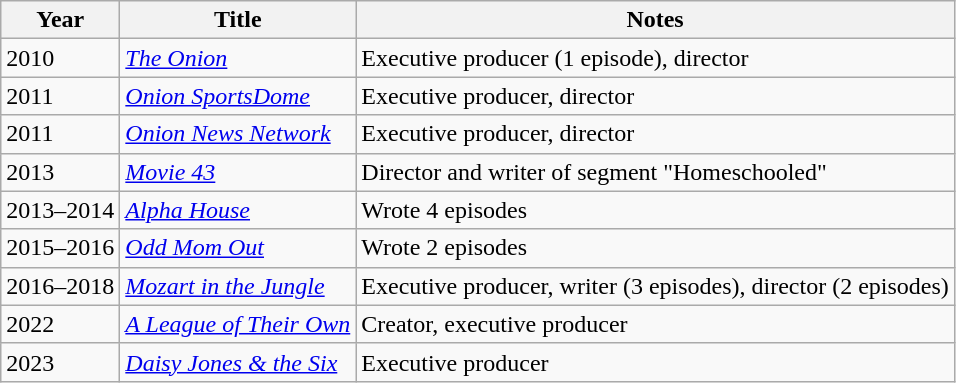<table class="wikitable sortable">
<tr>
<th>Year</th>
<th>Title</th>
<th>Notes</th>
</tr>
<tr>
<td>2010</td>
<td><em><a href='#'>The Onion</a></em></td>
<td>Executive producer (1 episode), director</td>
</tr>
<tr>
<td>2011</td>
<td><em><a href='#'>Onion SportsDome</a></em></td>
<td>Executive producer, director</td>
</tr>
<tr>
<td>2011</td>
<td><em><a href='#'>Onion News Network</a></em></td>
<td>Executive producer, director</td>
</tr>
<tr>
<td>2013</td>
<td><em><a href='#'>Movie 43</a></em></td>
<td>Director and writer of segment "Homeschooled"</td>
</tr>
<tr>
<td>2013–2014</td>
<td><em><a href='#'>Alpha House</a></em></td>
<td>Wrote 4 episodes</td>
</tr>
<tr>
<td>2015–2016</td>
<td><em><a href='#'>Odd Mom Out</a></em></td>
<td>Wrote 2 episodes</td>
</tr>
<tr>
<td>2016–2018</td>
<td><em><a href='#'>Mozart in the Jungle</a></em></td>
<td>Executive producer, writer (3 episodes), director (2 episodes)</td>
</tr>
<tr>
<td>2022</td>
<td><a href='#'><em>A League of Their Own</em></a></td>
<td>Creator, executive producer</td>
</tr>
<tr>
<td>2023</td>
<td><em><a href='#'>Daisy Jones & the Six</a></em></td>
<td>Executive producer</td>
</tr>
</table>
